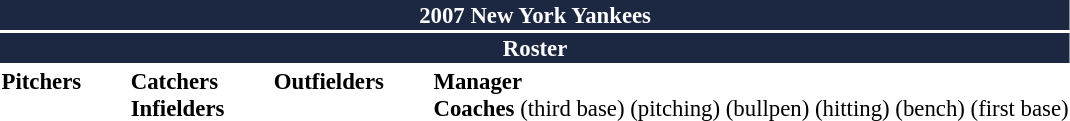<table class="toccolours" style="font-size: 95%;">
<tr>
<th colspan="10" style="background-color: #1c2841; color: white; text-align: center;">2007 New York Yankees</th>
</tr>
<tr>
<td colspan="10" style="background-color: #1c2841; color: white; text-align: center;"><strong>Roster</strong></td>
</tr>
<tr>
<td valign="top"><strong>Pitchers</strong><br>


























</td>
<td width="25px"></td>
<td valign="top"><strong>Catchers</strong><br>


<strong>Infielders</strong>










</td>
<td width="25px"></td>
<td valign="top"><strong>Outfielders</strong><br>





</td>
<td width="25px"></td>
<td valign="top"><strong>Manager</strong><br>
<strong>Coaches</strong>
 (third base)
(pitching)
 (bullpen)
 (hitting)
 (bench)
 (first base)</td>
</tr>
</table>
